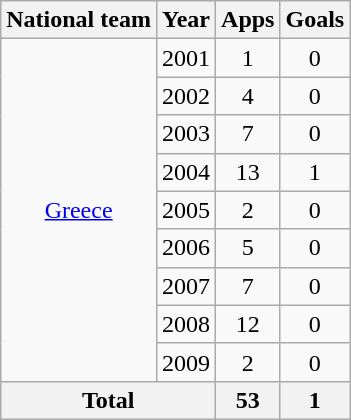<table class="wikitable" style="text-align:center">
<tr>
<th>National team</th>
<th>Year</th>
<th>Apps</th>
<th>Goals</th>
</tr>
<tr>
<td rowspan="9"><a href='#'>Greece</a></td>
<td>2001</td>
<td>1</td>
<td>0</td>
</tr>
<tr>
<td>2002</td>
<td>4</td>
<td>0</td>
</tr>
<tr>
<td>2003</td>
<td>7</td>
<td>0</td>
</tr>
<tr>
<td>2004</td>
<td>13</td>
<td>1</td>
</tr>
<tr>
<td>2005</td>
<td>2</td>
<td>0</td>
</tr>
<tr>
<td>2006</td>
<td>5</td>
<td>0</td>
</tr>
<tr>
<td>2007</td>
<td>7</td>
<td>0</td>
</tr>
<tr>
<td>2008</td>
<td>12</td>
<td>0</td>
</tr>
<tr>
<td>2009</td>
<td>2</td>
<td>0</td>
</tr>
<tr>
<th colspan="2">Total</th>
<th>53</th>
<th>1</th>
</tr>
</table>
